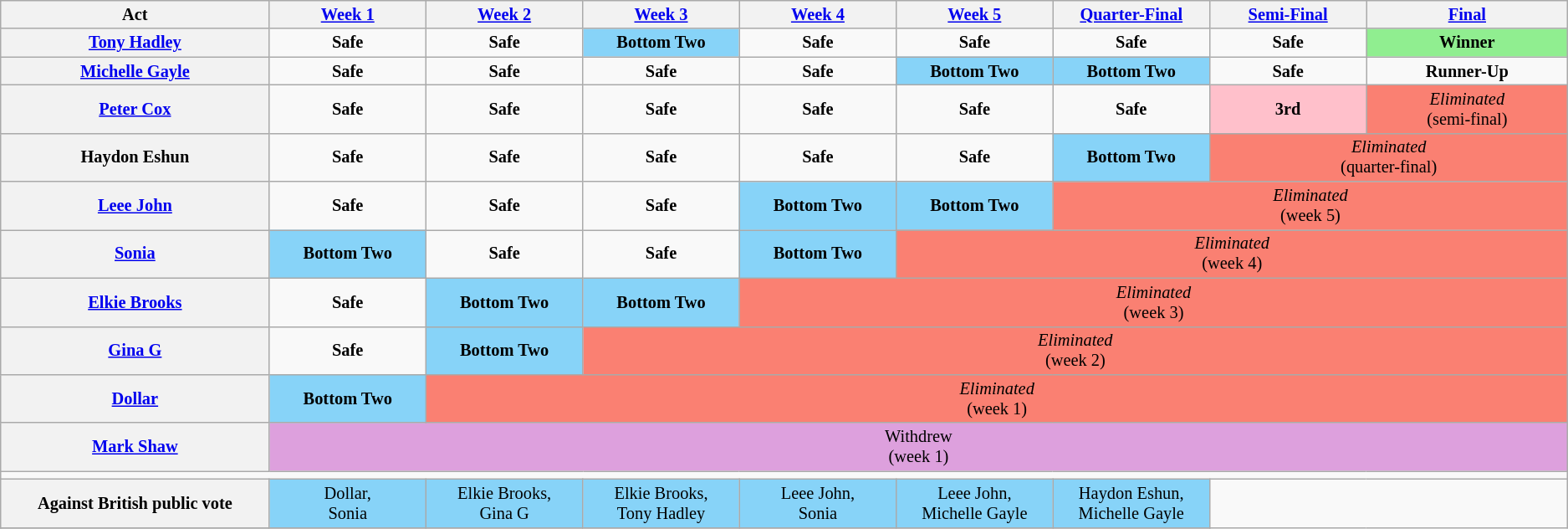<table class="wikitable" style="text-align:center; font-size:85%">
<tr>
<th style="width:12%" colspan=1>Act</th>
<th style="width:7%"><a href='#'>Week 1</a></th>
<th style="width:7%"><a href='#'>Week 2</a></th>
<th style="width:7%"><a href='#'>Week 3</a></th>
<th style="width:7%"><a href='#'>Week 4</a></th>
<th style="width:7%"><a href='#'>Week 5</a></th>
<th style="width:7%"><a href='#'>Quarter-Final</a></th>
<th style="width:7%"><a href='#'>Semi-Final</a></th>
<th style="width:9%"><a href='#'>Final</a></th>
</tr>
<tr>
<th><a href='#'>Tony Hadley</a></th>
<td><strong>Safe</strong></td>
<td><strong>Safe</strong></td>
<td style = "background:#87D3F8"><strong>Bottom Two</strong></td>
<td><strong>Safe</strong></td>
<td><strong>Safe</strong></td>
<td><strong>Safe</strong></td>
<td><strong>Safe</strong></td>
<td style="background:lightgreen"><strong>Winner</strong></td>
</tr>
<tr>
<th><a href='#'>Michelle Gayle</a></th>
<td><strong>Safe</strong></td>
<td><strong>Safe</strong></td>
<td><strong>Safe</strong></td>
<td><strong>Safe</strong></td>
<td style = "background:#87D3F8"><strong>Bottom Two</strong></td>
<td style = "background:#87D3F8"><strong>Bottom Two</strong></td>
<td><strong>Safe</strong></td>
<td><strong>Runner-Up</strong></td>
</tr>
<tr>
<th><a href='#'>Peter Cox</a></th>
<td><strong>Safe</strong></td>
<td><strong>Safe</strong></td>
<td><strong>Safe</strong></td>
<td><strong>Safe</strong></td>
<td><strong>Safe</strong></td>
<td><strong>Safe</strong></td>
<td style = "background:pink"><strong>3rd</strong></td>
<td style="background:#FA8072"><em>Eliminated</em><br>(semi-final)</td>
</tr>
<tr>
<th>Haydon Eshun</th>
<td><strong>Safe</strong></td>
<td><strong>Safe</strong></td>
<td><strong>Safe</strong></td>
<td><strong>Safe</strong></td>
<td><strong>Safe</strong></td>
<td style = "background:#87D3F8"><strong>Bottom Two</strong></td>
<td colspan="4" style="background:#FA8072"><em>Eliminated</em><br>(quarter-final)</td>
</tr>
<tr>
<th><a href='#'>Leee John</a></th>
<td><strong>Safe</strong></td>
<td><strong>Safe</strong></td>
<td><strong>Safe</strong></td>
<td style = "background:#87D3F8"><strong>Bottom Two</strong></td>
<td style = "background:#87D3F8"><strong>Bottom Two</strong></td>
<td colspan="3" style="background:#FA8072"><em>Eliminated</em><br>(week 5)</td>
</tr>
<tr>
<th><a href='#'>Sonia</a></th>
<td style = "background:#87D3F8"><strong>Bottom Two</strong></td>
<td><strong>Safe</strong></td>
<td><strong>Safe</strong></td>
<td style = "background:#87D3F8"><strong>Bottom Two</strong></td>
<td colspan="4" style="background:#FA8072"><em>Eliminated</em><br>(week 4)</td>
</tr>
<tr>
<th><a href='#'>Elkie Brooks</a></th>
<td><strong>Safe</strong></td>
<td style = "background:#87D3F8"><strong>Bottom Two</strong></td>
<td style = "background:#87D3F8"><strong>Bottom Two</strong></td>
<td colspan="5" style="background:#FA8072"><em>Eliminated</em><br>(week 3)</td>
</tr>
<tr>
<th><a href='#'>Gina G</a></th>
<td><strong>Safe</strong></td>
<td style = "background:#87D3F8"><strong>Bottom Two</strong></td>
<td colspan="6" style="background:#FA8072"><em>Eliminated</em><br>(week 2)</td>
</tr>
<tr>
<th><a href='#'>Dollar</a></th>
<td style = "background:#87D3F8"><strong>Bottom Two</strong></td>
<td colspan="7" style="background:#FA8072"><em>Eliminated</em><br>(week 1)</td>
</tr>
<tr>
<th><a href='#'>Mark Shaw</a></th>
<td colspan="8" style="background:plum;">Withdrew<br>(week 1)</td>
</tr>
<tr>
<td colspan="10"></td>
</tr>
<tr>
<th colspan=1>Against British public vote</th>
<td style   = "background:#87D3F8">Dollar,<br>Sonia</td>
<td style   = "background:#87D3F8">Elkie Brooks,<br>Gina G</td>
<td style   = "background:#87D3F8">Elkie Brooks,<br>Tony Hadley</td>
<td style   = "background:#87D3F8">Leee John,<br>Sonia</td>
<td style   = "background:#87D3F8">Leee John,<br>Michelle Gayle</td>
<td style   = "background:#87D3F8">Haydon Eshun,<br>Michelle Gayle</td>
</tr>
<tr>
</tr>
</table>
